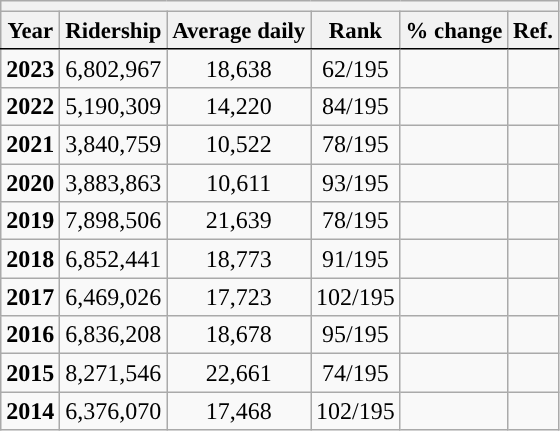<table class="wikitable sortable" style="text-align:right;">
<tr>
<th colspan="6" style="background-color:#"></th>
</tr>
<tr style="font-size:95%; text-align:center">
<th style="border-bottom:1px solid black">Year</th>
<th style="border-bottom:1px solid black">Ridership</th>
<th style="border-bottom:1px solid black">Average daily</th>
<th style="border-bottom:1px solid black">Rank</th>
<th style="border-bottom:1px solid black">% change</th>
<th style="border-bottom:1px solid black">Ref.</th>
</tr>
<tr style="text-align:center;">
<td><strong>2023</strong></td>
<td>6,802,967</td>
<td>18,638</td>
<td>62/195</td>
<td></td>
<td></td>
</tr>
<tr style="text-align:center;">
<td><strong>2022</strong></td>
<td>5,190,309</td>
<td>14,220</td>
<td>84/195</td>
<td></td>
<td></td>
</tr>
<tr style="text-align:center;">
<td><strong>2021</strong></td>
<td>3,840,759</td>
<td>10,522</td>
<td>78/195</td>
<td></td>
<td></td>
</tr>
<tr style="text-align:center;">
<td><strong>2020</strong></td>
<td>3,883,863</td>
<td>10,611</td>
<td>93/195</td>
<td></td>
<td></td>
</tr>
<tr style="text-align:center;">
<td><strong>2019</strong></td>
<td>7,898,506</td>
<td>21,639</td>
<td>78/195</td>
<td></td>
<td></td>
</tr>
<tr style="text-align:center;">
<td><strong>2018</strong></td>
<td>6,852,441</td>
<td>18,773</td>
<td>91/195</td>
<td></td>
<td></td>
</tr>
<tr style="text-align:center;">
<td><strong>2017</strong></td>
<td>6,469,026</td>
<td>17,723</td>
<td>102/195</td>
<td></td>
<td></td>
</tr>
<tr style="text-align:center;">
<td><strong>2016</strong></td>
<td>6,836,208</td>
<td>18,678</td>
<td>95/195</td>
<td></td>
<td></td>
</tr>
<tr style="text-align:center;">
<td><strong>2015</strong></td>
<td>8,271,546</td>
<td>22,661</td>
<td>74/195</td>
<td></td>
<td></td>
</tr>
<tr style="text-align:center;">
<td><strong>2014</strong></td>
<td>6,376,070</td>
<td>17,468</td>
<td>102/195</td>
<td></td>
<td></td>
</tr>
</table>
